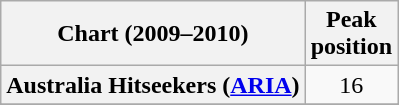<table class="wikitable sortable plainrowheaders" style="text-align:center">
<tr>
<th>Chart (2009–2010)</th>
<th>Peak<br>position</th>
</tr>
<tr>
<th scope="row">Australia Hitseekers (<a href='#'>ARIA</a>)</th>
<td>16</td>
</tr>
<tr>
</tr>
<tr>
</tr>
<tr>
</tr>
<tr>
</tr>
</table>
